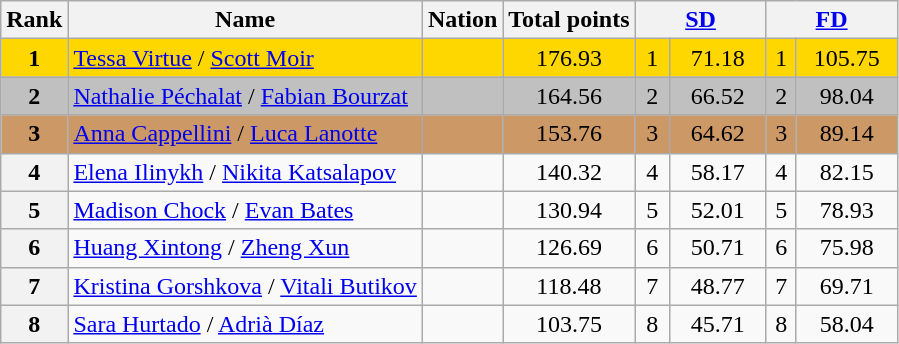<table class="wikitable sortable">
<tr>
<th>Rank</th>
<th>Name</th>
<th>Nation</th>
<th>Total points</th>
<th colspan="2" width="80px"><a href='#'>SD</a></th>
<th colspan="2" width="80px"><a href='#'>FD</a></th>
</tr>
<tr bgcolor="gold">
<td align="center"><strong>1</strong></td>
<td><a href='#'>Tessa Virtue</a> / <a href='#'>Scott Moir</a></td>
<td></td>
<td align="center">176.93</td>
<td align="center">1</td>
<td align="center">71.18</td>
<td align="center">1</td>
<td align="center">105.75</td>
</tr>
<tr bgcolor="silver">
<td align="center"><strong>2</strong></td>
<td><a href='#'>Nathalie Péchalat</a> / <a href='#'>Fabian Bourzat</a></td>
<td></td>
<td align="center">164.56</td>
<td align="center">2</td>
<td align="center">66.52</td>
<td align="center">2</td>
<td align="center">98.04</td>
</tr>
<tr bgcolor="cc9966">
<td align="center"><strong>3</strong></td>
<td><a href='#'>Anna Cappellini</a> / <a href='#'>Luca Lanotte</a></td>
<td></td>
<td align="center">153.76</td>
<td align="center">3</td>
<td align="center">64.62</td>
<td align="center">3</td>
<td align="center">89.14</td>
</tr>
<tr>
<th>4</th>
<td><a href='#'>Elena Ilinykh</a> / <a href='#'>Nikita Katsalapov</a></td>
<td></td>
<td align="center">140.32</td>
<td align="center">4</td>
<td align="center">58.17</td>
<td align="center">4</td>
<td align="center">82.15</td>
</tr>
<tr>
<th>5</th>
<td><a href='#'>Madison Chock</a> / <a href='#'>Evan Bates</a></td>
<td></td>
<td align="center">130.94</td>
<td align="center">5</td>
<td align="center">52.01</td>
<td align="center">5</td>
<td align="center">78.93</td>
</tr>
<tr>
<th>6</th>
<td><a href='#'>Huang Xintong</a> / <a href='#'>Zheng Xun</a></td>
<td></td>
<td align="center">126.69</td>
<td align="center">6</td>
<td align="center">50.71</td>
<td align="center">6</td>
<td align="center">75.98</td>
</tr>
<tr>
<th>7</th>
<td><a href='#'>Kristina Gorshkova</a> / <a href='#'>Vitali Butikov</a></td>
<td></td>
<td align="center">118.48</td>
<td align="center">7</td>
<td align="center">48.77</td>
<td align="center">7</td>
<td align="center">69.71</td>
</tr>
<tr>
<th>8</th>
<td><a href='#'>Sara Hurtado</a> / <a href='#'>Adrià Díaz</a></td>
<td></td>
<td align="center">103.75</td>
<td align="center">8</td>
<td align="center">45.71</td>
<td align="center">8</td>
<td align="center">58.04</td>
</tr>
</table>
